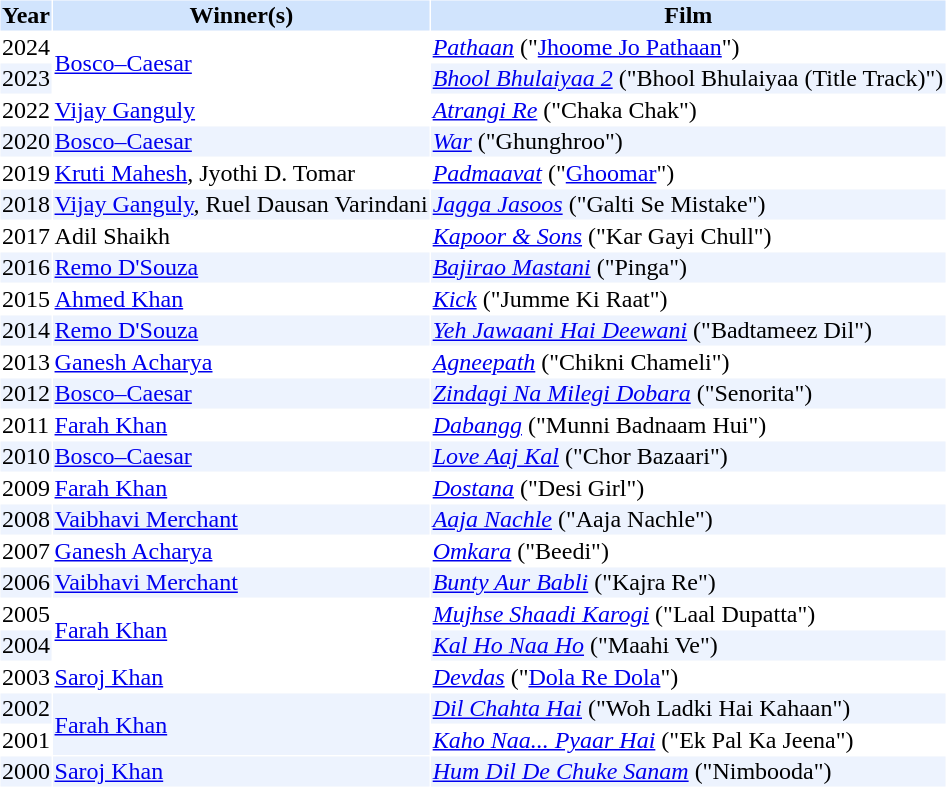<table cellspacing="1" cellpadding="1" border="0" width="50%">
<tr bgcolor="#d1e4fd">
<th>Year</th>
<th>Winner(s)</th>
<th>Film</th>
</tr>
<tr>
<td>2024</td>
<td rowspan="2"><a href='#'>Bosco–Caesar</a></td>
<td><a href='#'><em>Pathaan</em></a> ("<a href='#'>Jhoome Jo Pathaan</a>")</td>
</tr>
<tr bgcolor="#edf3fe">
<td>2023</td>
<td><em><a href='#'>Bhool Bhulaiyaa 2</a></em> ("Bhool Bhulaiyaa (Title Track)")</td>
</tr>
<tr>
<td>2022</td>
<td><a href='#'>Vijay Ganguly</a></td>
<td><em><a href='#'>Atrangi Re</a></em> ("Chaka Chak")</td>
</tr>
<tr bgcolor="#edf3fe">
<td>2020</td>
<td><a href='#'>Bosco–Caesar</a></td>
<td><em><a href='#'>War</a></em> ("Ghunghroo")</td>
</tr>
<tr>
<td>2019</td>
<td><a href='#'>Kruti Mahesh</a>, Jyothi D. Tomar</td>
<td><em><a href='#'>Padmaavat</a></em> ("<a href='#'>Ghoomar</a>")</td>
</tr>
<tr bgcolor=#edf3fe>
<td>2018</td>
<td><a href='#'>Vijay Ganguly</a>, Ruel Dausan Varindani</td>
<td><em><a href='#'>Jagga Jasoos</a></em> ("Galti Se Mistake")</td>
</tr>
<tr>
<td>2017</td>
<td>Adil Shaikh</td>
<td><em><a href='#'>Kapoor & Sons</a></em> ("Kar Gayi Chull")</td>
</tr>
<tr bgcolor=#edf3fe>
<td>2016</td>
<td><a href='#'>Remo D'Souza</a></td>
<td><em><a href='#'>Bajirao Mastani</a></em> ("Pinga")</td>
</tr>
<tr>
<td>2015</td>
<td><a href='#'>Ahmed Khan</a></td>
<td><em><a href='#'>Kick</a></em> ("Jumme Ki Raat")</td>
</tr>
<tr bgcolor=#edf3fe>
<td>2014</td>
<td><a href='#'>Remo D'Souza</a></td>
<td><em><a href='#'>Yeh Jawaani Hai Deewani</a></em> ("Badtameez Dil")</td>
</tr>
<tr>
<td>2013</td>
<td><a href='#'>Ganesh Acharya</a></td>
<td><em><a href='#'>Agneepath</a></em> ("Chikni Chameli")</td>
</tr>
<tr bgcolor=#edf3fe>
<td>2012</td>
<td><a href='#'>Bosco–Caesar</a></td>
<td><em><a href='#'>Zindagi Na Milegi Dobara</a></em> ("Senorita")</td>
</tr>
<tr>
<td>2011</td>
<td><a href='#'>Farah Khan</a></td>
<td><em><a href='#'>Dabangg</a></em> ("Munni Badnaam Hui")</td>
</tr>
<tr bgcolor=#edf3fe>
<td>2010</td>
<td><a href='#'>Bosco–Caesar</a></td>
<td><em><a href='#'>Love Aaj Kal</a></em> ("Chor Bazaari")</td>
</tr>
<tr>
<td>2009</td>
<td><a href='#'>Farah Khan</a></td>
<td><em><a href='#'>Dostana</a></em> ("Desi Girl")</td>
</tr>
<tr bgcolor=#edf3fe>
<td>2008</td>
<td><a href='#'>Vaibhavi Merchant</a></td>
<td><em><a href='#'>Aaja Nachle</a></em> ("Aaja Nachle")</td>
</tr>
<tr>
<td>2007</td>
<td><a href='#'>Ganesh Acharya</a></td>
<td><em><a href='#'>Omkara</a></em> ("Beedi")</td>
</tr>
<tr bgcolor="#edf3fe">
<td>2006</td>
<td><a href='#'>Vaibhavi Merchant</a></td>
<td><em><a href='#'>Bunty Aur Babli</a></em> ("Kajra Re")</td>
</tr>
<tr>
<td>2005</td>
<td rowspan="2"><a href='#'>Farah Khan</a></td>
<td><em><a href='#'>Mujhse Shaadi Karogi</a></em> ("Laal Dupatta")</td>
</tr>
<tr bgcolor="#edf3fe">
<td>2004</td>
<td><em><a href='#'>Kal Ho Naa Ho</a></em> ("Maahi Ve")</td>
</tr>
<tr>
<td>2003</td>
<td><a href='#'>Saroj Khan</a></td>
<td><em><a href='#'>Devdas</a></em> ("<a href='#'>Dola Re Dola</a>")</td>
</tr>
<tr bgcolor="#edf3fe">
<td>2002</td>
<td rowspan="2"><a href='#'>Farah Khan</a></td>
<td><em><a href='#'>Dil Chahta Hai</a></em> ("Woh Ladki Hai Kahaan")</td>
</tr>
<tr>
<td>2001</td>
<td><em><a href='#'>Kaho Naa... Pyaar Hai</a></em> ("Ek Pal Ka Jeena")</td>
</tr>
<tr bgcolor="#edf3fe">
<td>2000</td>
<td><a href='#'>Saroj Khan</a></td>
<td><em><a href='#'>Hum Dil De Chuke Sanam</a></em> ("Nimbooda")</td>
</tr>
</table>
